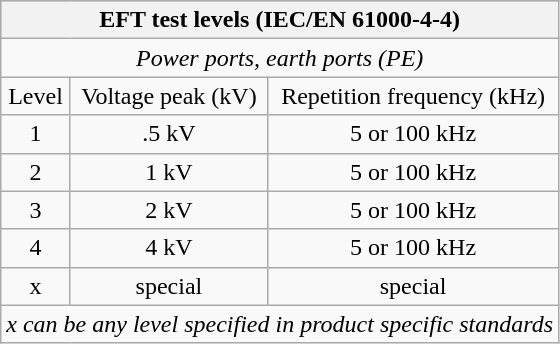<table class="wikitable">
<tr align=center bgcolor="#CCCCCC">
<th colspan=10>EFT test levels (IEC/EN 61000-4-4)</th>
</tr>
<tr align="center">
<td colspan="3"><em>Power ports, earth ports (PE)</em></td>
</tr>
<tr align="center">
<td>Level</td>
<td>Voltage peak (kV)</td>
<td>Repetition frequency (kHz)</td>
</tr>
<tr align="center">
<td>1</td>
<td>.5 kV</td>
<td>5 or 100 kHz</td>
</tr>
<tr align="center">
<td>2</td>
<td>1 kV</td>
<td>5 or 100 kHz</td>
</tr>
<tr align="center">
<td>3</td>
<td>2 kV</td>
<td>5 or 100 kHz</td>
</tr>
<tr align="center">
<td>4</td>
<td>4 kV</td>
<td>5 or 100 kHz</td>
</tr>
<tr align="center">
<td>x</td>
<td>special</td>
<td>special</td>
</tr>
<tr align="center">
<td colspan="3"><em>x can be any level specified in product specific standards</em></td>
</tr>
</table>
